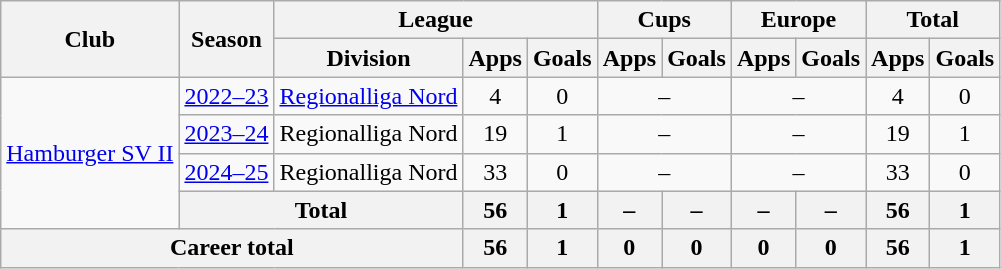<table class="wikitable" style="text-align:center">
<tr>
<th rowspan="2">Club</th>
<th rowspan="2">Season</th>
<th colspan="3">League</th>
<th colspan="2">Cups</th>
<th colspan="2">Europe</th>
<th colspan="2">Total</th>
</tr>
<tr>
<th>Division</th>
<th>Apps</th>
<th>Goals</th>
<th>Apps</th>
<th>Goals</th>
<th>Apps</th>
<th>Goals</th>
<th>Apps</th>
<th>Goals</th>
</tr>
<tr>
<td rowspan="4"><a href='#'>Hamburger SV II</a></td>
<td><a href='#'>2022–23</a></td>
<td><a href='#'>Regionalliga Nord</a></td>
<td>4</td>
<td>0</td>
<td colspan="2">–</td>
<td colspan="2">–</td>
<td>4</td>
<td>0</td>
</tr>
<tr>
<td><a href='#'>2023–24</a></td>
<td>Regionalliga Nord</td>
<td>19</td>
<td>1</td>
<td colspan="2">–</td>
<td colspan="2">–</td>
<td>19</td>
<td>1</td>
</tr>
<tr>
<td><a href='#'>2024–25</a></td>
<td>Regionalliga Nord</td>
<td>33</td>
<td>0</td>
<td colspan="2">–</td>
<td colspan="2">–</td>
<td>33</td>
<td>0</td>
</tr>
<tr>
<th colspan="2">Total</th>
<th>56</th>
<th>1</th>
<th>–</th>
<th>–</th>
<th>–</th>
<th>–</th>
<th>56</th>
<th>1</th>
</tr>
<tr>
<th colspan="3">Career total</th>
<th>56</th>
<th>1</th>
<th>0</th>
<th>0</th>
<th>0</th>
<th>0</th>
<th>56</th>
<th>1</th>
</tr>
</table>
